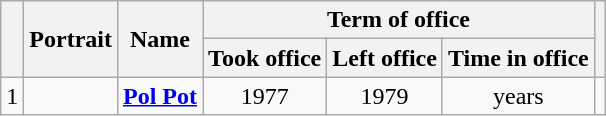<table class="wikitable" style="text-align:center">
<tr>
<th rowspan=2></th>
<th rowspan=2>Portrait</th>
<th rowspan=2>Name<br></th>
<th colspan=3>Term of office</th>
<th rowspan=2></th>
</tr>
<tr>
<th>Took office</th>
<th>Left office</th>
<th>Time in office</th>
</tr>
<tr>
<td>1</td>
<td></td>
<td><strong><a href='#'>Pol Pot</a></strong><br></td>
<td>1977</td>
<td>1979</td>
<td> years</td>
<td></td>
</tr>
</table>
